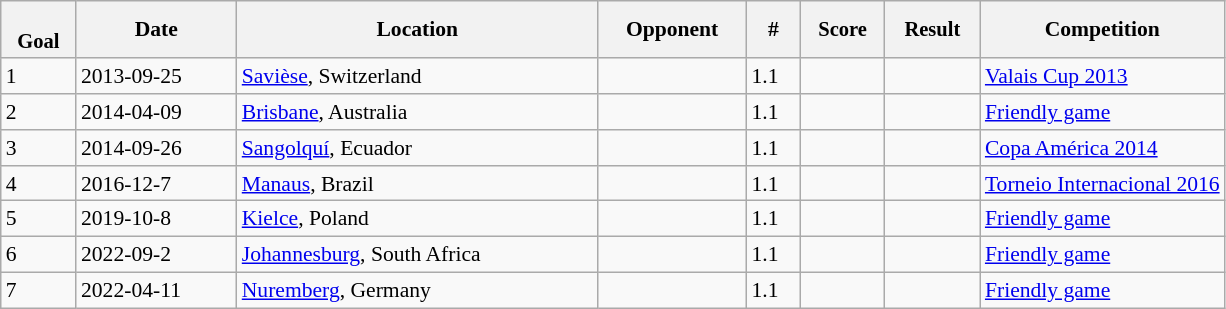<table class="wikitable collapsible sortable" style="font-size:90%">
<tr>
<th data-sort-type="number" style="font-size:95%;"><br>Goal</th>
<th>Date</th>
<th>Location</th>
<th>Opponent</th>
<th>#</th>
<th data-sort-type="number" style="font-size:95%;">Score</th>
<th data-sort-type="number" style="font-size:95%;">Result</th>
<th width="20%">Competition</th>
</tr>
<tr>
<td>1</td>
<td>2013-09-25</td>
<td> <a href='#'>Savièse</a>, Switzerland</td>
<td></td>
<td>1.1</td>
<td></td>
<td></td>
<td><a href='#'>Valais Cup 2013</a></td>
</tr>
<tr>
<td>2</td>
<td>2014-04-09</td>
<td> <a href='#'>Brisbane</a>, Australia</td>
<td></td>
<td>1.1</td>
<td></td>
<td></td>
<td><a href='#'>Friendly game</a></td>
</tr>
<tr>
<td>3</td>
<td>2014-09-26</td>
<td> <a href='#'>Sangolquí</a>, Ecuador</td>
<td></td>
<td>1.1</td>
<td></td>
<td></td>
<td><a href='#'>Copa América 2014</a></td>
</tr>
<tr>
<td>4</td>
<td>2016-12-7</td>
<td> <a href='#'>Manaus</a>, Brazil</td>
<td></td>
<td>1.1</td>
<td></td>
<td></td>
<td><a href='#'>Torneio Internacional 2016</a></td>
</tr>
<tr>
<td>5</td>
<td>2019-10-8</td>
<td> <a href='#'>Kielce</a>, Poland</td>
<td></td>
<td>1.1</td>
<td></td>
<td></td>
<td><a href='#'>Friendly game</a></td>
</tr>
<tr>
<td>6</td>
<td>2022-09-2</td>
<td> <a href='#'>Johannesburg</a>, South Africa</td>
<td></td>
<td>1.1</td>
<td></td>
<td></td>
<td><a href='#'>Friendly game</a></td>
</tr>
<tr>
<td>7</td>
<td>2022-04-11</td>
<td> <a href='#'>Nuremberg</a>, Germany</td>
<td></td>
<td>1.1</td>
<td></td>
<td></td>
<td><a href='#'>Friendly game</a></td>
</tr>
</table>
